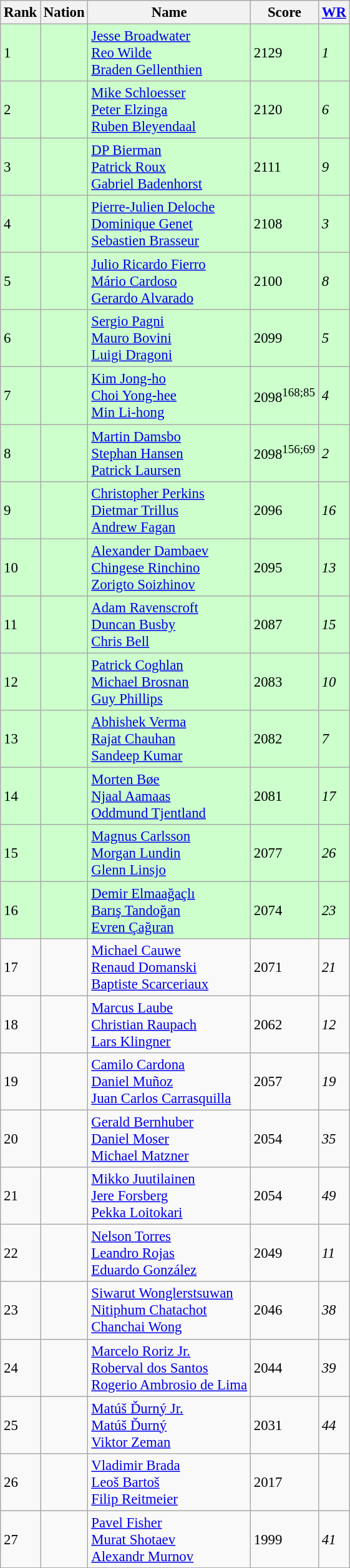<table class="wikitable sortable" style="font-size:95%;">
<tr>
<th>Rank</th>
<th>Nation</th>
<th>Name</th>
<th>Score</th>
<th><a href='#'>WR</a></th>
</tr>
<tr style="background:#ccffcc;">
<td>1</td>
<td></td>
<td><a href='#'>Jesse Broadwater</a> <br> <a href='#'>Reo Wilde</a> <br> <a href='#'>Braden Gellenthien</a></td>
<td>2129</td>
<td><em>1</em></td>
</tr>
<tr style="background:#ccffcc;">
<td>2</td>
<td></td>
<td><a href='#'>Mike Schloesser</a> <br> <a href='#'>Peter Elzinga</a> <br> <a href='#'>Ruben Bleyendaal</a></td>
<td>2120</td>
<td><em>6</em></td>
</tr>
<tr style="background:#ccffcc;">
<td>3</td>
<td></td>
<td><a href='#'>DP Bierman</a> <br> <a href='#'>Patrick Roux</a> <br> <a href='#'>Gabriel Badenhorst</a></td>
<td>2111</td>
<td><em>9</em></td>
</tr>
<tr style="background:#ccffcc;">
<td>4</td>
<td></td>
<td><a href='#'>Pierre-Julien Deloche</a> <br> <a href='#'>Dominique Genet</a> <br> <a href='#'>Sebastien Brasseur</a></td>
<td>2108</td>
<td><em>3</em></td>
</tr>
<tr style="background:#ccffcc;">
<td>5</td>
<td></td>
<td><a href='#'>Julio Ricardo Fierro</a> <br> <a href='#'>Mário Cardoso</a> <br> <a href='#'>Gerardo Alvarado</a></td>
<td>2100</td>
<td><em>8</em></td>
</tr>
<tr style="background:#ccffcc;">
<td>6</td>
<td></td>
<td><a href='#'>Sergio Pagni</a> <br> <a href='#'>Mauro Bovini</a> <br> <a href='#'>Luigi Dragoni</a></td>
<td>2099</td>
<td><em>5</em></td>
</tr>
<tr style="background:#ccffcc;">
<td>7</td>
<td></td>
<td><a href='#'>Kim Jong-ho</a> <br> <a href='#'>Choi Yong-hee</a> <br> <a href='#'>Min Li-hong</a></td>
<td>2098<sup>168;85</sup></td>
<td><em>4</em></td>
</tr>
<tr style="background:#ccffcc;">
<td>8</td>
<td></td>
<td><a href='#'>Martin Damsbo</a> <br> <a href='#'>Stephan Hansen</a> <br> <a href='#'>Patrick Laursen</a></td>
<td>2098<sup>156;69</sup></td>
<td><em>2</em></td>
</tr>
<tr style="background:#ccffcc;">
<td>9</td>
<td></td>
<td><a href='#'>Christopher Perkins</a> <br> <a href='#'>Dietmar Trillus</a> <br> <a href='#'>Andrew Fagan</a></td>
<td>2096</td>
<td><em>16</em></td>
</tr>
<tr style="background:#ccffcc;">
<td>10</td>
<td></td>
<td><a href='#'>Alexander Dambaev</a> <br> <a href='#'>Chingese Rinchino</a> <br> <a href='#'>Zorigto Soizhinov</a></td>
<td>2095</td>
<td><em>13</em></td>
</tr>
<tr style="background:#ccffcc;">
<td>11</td>
<td></td>
<td><a href='#'>Adam Ravenscroft</a> <br> <a href='#'>Duncan Busby</a> <br> <a href='#'>Chris Bell</a></td>
<td>2087</td>
<td><em>15</em></td>
</tr>
<tr style="background:#ccffcc;">
<td>12</td>
<td></td>
<td><a href='#'>Patrick Coghlan</a> <br> <a href='#'>Michael Brosnan</a> <br> <a href='#'>Guy Phillips</a></td>
<td>2083</td>
<td><em>10</em></td>
</tr>
<tr style="background:#ccffcc;">
<td>13</td>
<td></td>
<td><a href='#'>Abhishek Verma</a> <br> <a href='#'>Rajat Chauhan</a> <br> <a href='#'>Sandeep Kumar</a></td>
<td>2082</td>
<td><em>7</em></td>
</tr>
<tr style="background:#ccffcc;">
<td>14</td>
<td></td>
<td><a href='#'>Morten Bøe</a> <br> <a href='#'>Njaal Aamaas</a> <br> <a href='#'>Oddmund Tjentland</a></td>
<td>2081</td>
<td><em>17</em></td>
</tr>
<tr style="background:#ccffcc;">
<td>15</td>
<td></td>
<td><a href='#'>Magnus Carlsson</a> <br> <a href='#'>Morgan Lundin</a> <br> <a href='#'>Glenn Linsjo</a></td>
<td>2077</td>
<td><em>26</em></td>
</tr>
<tr style="background:#ccffcc;">
<td>16</td>
<td></td>
<td><a href='#'>Demir Elmaağaçlı</a> <br> <a href='#'>Barış Tandoğan</a> <br> <a href='#'>Evren Çağıran</a></td>
<td>2074</td>
<td><em>23</em></td>
</tr>
<tr>
<td>17</td>
<td></td>
<td><a href='#'>Michael Cauwe</a> <br> <a href='#'>Renaud Domanski</a> <br> <a href='#'>Baptiste Scarceriaux</a></td>
<td>2071</td>
<td><em>21</em></td>
</tr>
<tr>
<td>18</td>
<td></td>
<td><a href='#'>Marcus Laube</a> <br> <a href='#'>Christian Raupach</a> <br> <a href='#'>Lars Klingner</a></td>
<td>2062</td>
<td><em>12</em></td>
</tr>
<tr>
<td>19</td>
<td></td>
<td><a href='#'>Camilo Cardona</a> <br> <a href='#'>Daniel Muñoz</a> <br> <a href='#'>Juan Carlos Carrasquilla</a></td>
<td>2057</td>
<td><em>19</em></td>
</tr>
<tr>
<td>20</td>
<td></td>
<td><a href='#'>Gerald Bernhuber</a> <br> <a href='#'>Daniel Moser</a> <br> <a href='#'>Michael Matzner</a></td>
<td>2054</td>
<td><em>35</em></td>
</tr>
<tr>
<td>21</td>
<td></td>
<td><a href='#'>Mikko Juutilainen</a> <br> <a href='#'>Jere Forsberg</a> <br> <a href='#'>Pekka Loitokari</a></td>
<td>2054</td>
<td><em>49</em></td>
</tr>
<tr>
<td>22</td>
<td></td>
<td><a href='#'>Nelson Torres</a> <br> <a href='#'>Leandro Rojas</a> <br> <a href='#'>Eduardo González</a></td>
<td>2049</td>
<td><em>11</em></td>
</tr>
<tr>
<td>23</td>
<td></td>
<td><a href='#'>Siwarut Wonglerstsuwan</a> <br> <a href='#'>Nitiphum Chatachot</a> <br> <a href='#'>Chanchai Wong</a></td>
<td>2046</td>
<td><em>38</em></td>
</tr>
<tr>
<td>24</td>
<td></td>
<td><a href='#'>Marcelo Roriz Jr.</a> <br> <a href='#'>Roberval dos Santos</a> <br> <a href='#'>Rogerio Ambrosio de Lima</a></td>
<td>2044</td>
<td><em>39</em></td>
</tr>
<tr>
<td>25</td>
<td></td>
<td><a href='#'>Matúš Ďurný Jr.</a> <br> <a href='#'>Matúš Ďurný</a> <br> <a href='#'>Viktor Zeman</a></td>
<td>2031</td>
<td><em>44</em></td>
</tr>
<tr>
<td>26</td>
<td></td>
<td><a href='#'>Vladimir Brada</a> <br> <a href='#'>Leoš Bartoš</a> <br> <a href='#'>Filip Reitmeier</a></td>
<td>2017</td>
<td></td>
</tr>
<tr>
<td>27</td>
<td></td>
<td><a href='#'>Pavel Fisher</a> <br> <a href='#'>Murat Shotaev</a> <br> <a href='#'>Alexandr Murnov</a></td>
<td>1999</td>
<td><em>41</em></td>
</tr>
<tr>
</tr>
</table>
